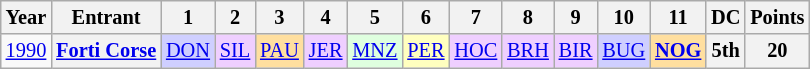<table class="wikitable" style="text-align:center; font-size:85%">
<tr>
<th>Year</th>
<th>Entrant</th>
<th>1</th>
<th>2</th>
<th>3</th>
<th>4</th>
<th>5</th>
<th>6</th>
<th>7</th>
<th>8</th>
<th>9</th>
<th>10</th>
<th>11</th>
<th>DC</th>
<th>Points</th>
</tr>
<tr>
<td><a href='#'>1990</a></td>
<th nowrap><a href='#'>Forti Corse</a></th>
<td style="background:#CFCFFF;"><a href='#'>DON</a><br></td>
<td style="background:#EFCFFF;"><a href='#'>SIL</a><br></td>
<td style="background:#FFDF9F;"><a href='#'>PAU</a><br></td>
<td style="background:#EFCFFF;"><a href='#'>JER</a><br></td>
<td style="background:#DFFFDF;"><a href='#'>MNZ</a><br></td>
<td style="background:#FFFFBF;"><a href='#'>PER</a><br></td>
<td style="background:#EFCFFF;"><a href='#'>HOC</a><br></td>
<td style="background:#EFCFFF;"><a href='#'>BRH</a><br></td>
<td style="background:#EFCFFF;"><a href='#'>BIR</a><br></td>
<td style="background:#CFCFFF;"><a href='#'>BUG</a><br></td>
<td style="background:#FFDF9F;"><strong><a href='#'>NOG</a></strong><br></td>
<th>5th</th>
<th>20</th>
</tr>
</table>
